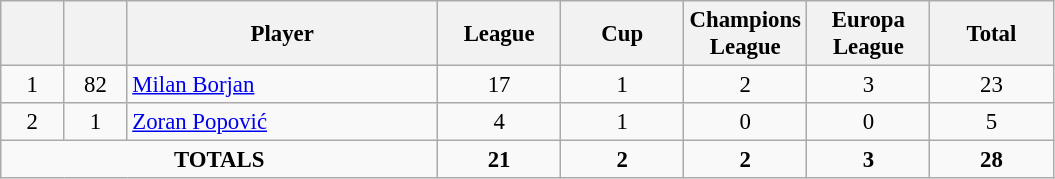<table class="wikitable" style="font-size: 95%; text-align: center;">
<tr>
<th width=35></th>
<th width=35></th>
<th width=200>Player</th>
<th width=75>League</th>
<th width=75>Cup</th>
<th width=75>Champions League</th>
<th width=75>Europa League</th>
<th width=75>Total</th>
</tr>
<tr>
<td>1</td>
<td>82</td>
<td align=left> <a href='#'>Milan Borjan</a></td>
<td>17</td>
<td>1</td>
<td>2</td>
<td>3</td>
<td>23</td>
</tr>
<tr>
<td>2</td>
<td>1</td>
<td align=left> <a href='#'>Zoran Popović</a></td>
<td>4</td>
<td>1</td>
<td>0</td>
<td>0</td>
<td>5</td>
</tr>
<tr>
<td colspan=3><strong>TOTALS</strong></td>
<td><strong>21</strong></td>
<td><strong>2</strong></td>
<td><strong>2</strong></td>
<td><strong>3</strong></td>
<td><strong>28</strong></td>
</tr>
</table>
